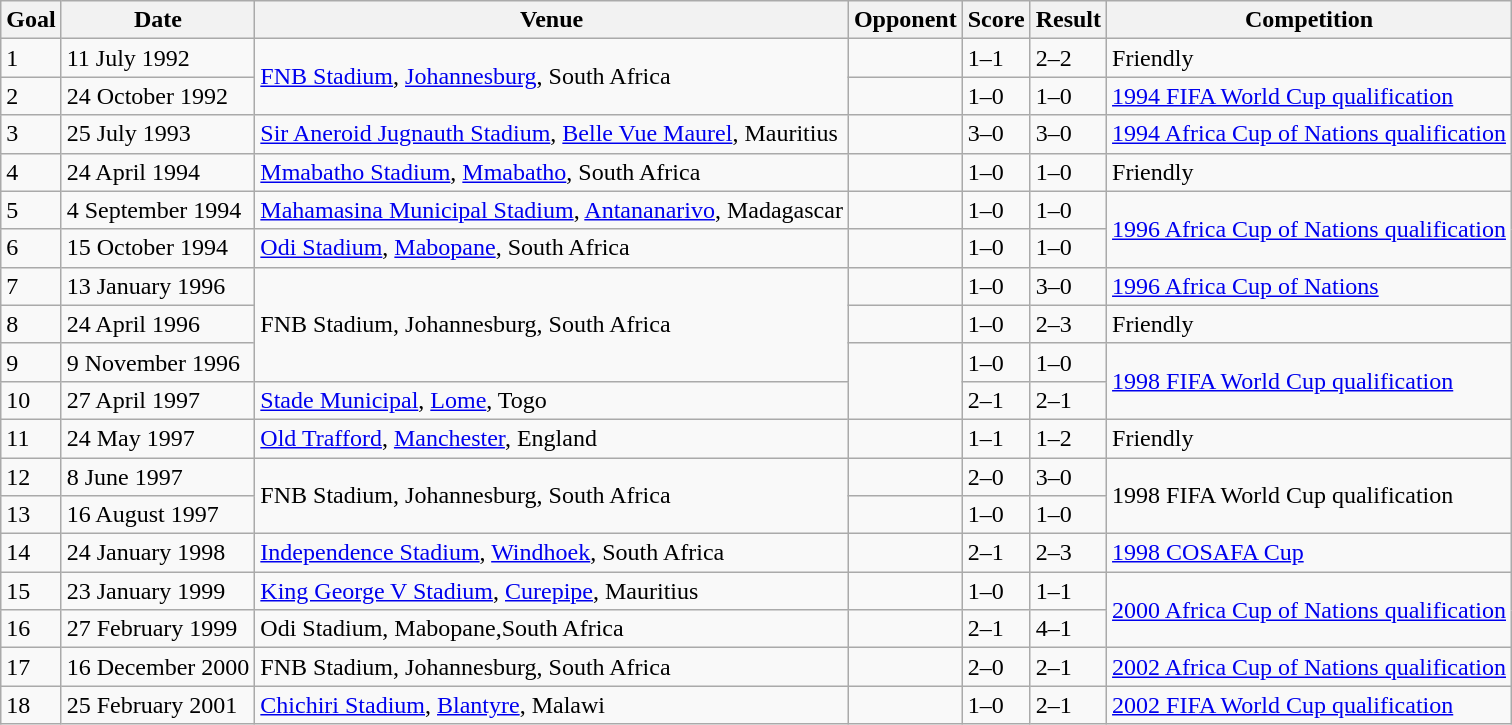<table class="wikitable sortable">
<tr>
<th>Goal</th>
<th>Date</th>
<th>Venue</th>
<th>Opponent</th>
<th>Score</th>
<th>Result</th>
<th>Competition</th>
</tr>
<tr>
<td>1</td>
<td>11 July 1992</td>
<td rowspan=2><a href='#'>FNB Stadium</a>, <a href='#'>Johannesburg</a>, South Africa</td>
<td></td>
<td>1–1</td>
<td>2–2</td>
<td>Friendly</td>
</tr>
<tr>
<td>2</td>
<td>24 October 1992</td>
<td></td>
<td>1–0</td>
<td>1–0</td>
<td><a href='#'>1994 FIFA World Cup qualification</a></td>
</tr>
<tr>
<td>3</td>
<td>25 July 1993</td>
<td><a href='#'>Sir Aneroid Jugnauth Stadium</a>, <a href='#'>Belle Vue Maurel</a>, Mauritius</td>
<td></td>
<td>3–0</td>
<td>3–0</td>
<td><a href='#'>1994 Africa Cup of Nations qualification</a></td>
</tr>
<tr>
<td>4</td>
<td>24 April 1994</td>
<td><a href='#'>Mmabatho Stadium</a>, <a href='#'>Mmabatho</a>, South Africa</td>
<td></td>
<td>1–0</td>
<td>1–0</td>
<td>Friendly</td>
</tr>
<tr>
<td>5</td>
<td>4 September 1994</td>
<td><a href='#'>Mahamasina Municipal Stadium</a>, <a href='#'>Antananarivo</a>, Madagascar</td>
<td></td>
<td>1–0</td>
<td>1–0</td>
<td rowspan=2><a href='#'>1996 Africa Cup of Nations qualification</a></td>
</tr>
<tr>
<td>6</td>
<td>15 October 1994</td>
<td><a href='#'>Odi Stadium</a>, <a href='#'>Mabopane</a>, South Africa</td>
<td></td>
<td>1–0</td>
<td>1–0</td>
</tr>
<tr>
<td>7</td>
<td>13 January 1996</td>
<td rowspan=3>FNB Stadium, Johannesburg, South Africa</td>
<td></td>
<td>1–0</td>
<td>3–0</td>
<td><a href='#'>1996 Africa Cup of Nations</a></td>
</tr>
<tr>
<td>8</td>
<td>24 April 1996</td>
<td></td>
<td>1–0</td>
<td>2–3</td>
<td>Friendly</td>
</tr>
<tr>
<td>9</td>
<td>9 November 1996</td>
<td rowspan=2></td>
<td>1–0</td>
<td>1–0</td>
<td rowspan=2><a href='#'>1998 FIFA World Cup qualification</a></td>
</tr>
<tr>
<td>10</td>
<td>27 April 1997</td>
<td><a href='#'>Stade Municipal</a>, <a href='#'>Lome</a>, Togo</td>
<td>2–1</td>
<td>2–1</td>
</tr>
<tr>
<td>11</td>
<td>24 May 1997</td>
<td><a href='#'>Old Trafford</a>, <a href='#'>Manchester</a>, England</td>
<td></td>
<td>1–1</td>
<td>1–2</td>
<td>Friendly</td>
</tr>
<tr>
<td>12</td>
<td>8 June 1997</td>
<td rowspan=2>FNB Stadium, Johannesburg, South Africa</td>
<td></td>
<td>2–0</td>
<td>3–0</td>
<td rowspan=2>1998 FIFA World Cup qualification</td>
</tr>
<tr>
<td>13</td>
<td>16 August 1997</td>
<td></td>
<td>1–0</td>
<td>1–0</td>
</tr>
<tr>
<td>14</td>
<td>24 January 1998</td>
<td><a href='#'>Independence Stadium</a>, <a href='#'>Windhoek</a>, South Africa</td>
<td></td>
<td>2–1</td>
<td>2–3</td>
<td><a href='#'>1998 COSAFA Cup</a></td>
</tr>
<tr>
<td>15</td>
<td>23 January 1999</td>
<td><a href='#'>King George V Stadium</a>, <a href='#'>Curepipe</a>, Mauritius</td>
<td></td>
<td>1–0</td>
<td>1–1</td>
<td rowspan=2><a href='#'>2000 Africa Cup of Nations qualification</a></td>
</tr>
<tr>
<td>16</td>
<td>27 February 1999</td>
<td>Odi Stadium, Mabopane,South Africa</td>
<td></td>
<td>2–1</td>
<td>4–1</td>
</tr>
<tr>
<td>17</td>
<td>16 December 2000</td>
<td>FNB Stadium, Johannesburg, South Africa</td>
<td></td>
<td>2–0</td>
<td>2–1</td>
<td><a href='#'>2002 Africa Cup of Nations qualification</a></td>
</tr>
<tr>
<td>18</td>
<td>25 February 2001</td>
<td><a href='#'>Chichiri Stadium</a>, <a href='#'>Blantyre</a>, Malawi</td>
<td></td>
<td>1–0</td>
<td>2–1</td>
<td><a href='#'>2002 FIFA World Cup qualification</a></td>
</tr>
</table>
